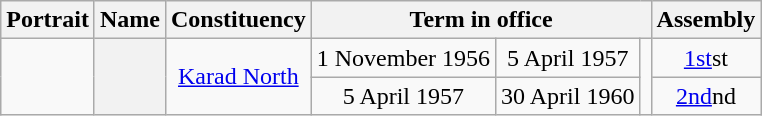<table class="wikitable" style="text-align:center">
<tr align=center>
<th scope="col">Portrait</th>
<th scope="col">Name</th>
<th scope="col">Constituency</th>
<th colspan="3" scope="colgroup">Term in office</th>
<th scope="col">Assembly</th>
</tr>
<tr align=center>
<td rowspan="2"></td>
<th scope="row" rowspan="2"></th>
<td rowspan ="2"><a href='#'>Karad North</a></td>
<td>1 November 1956</td>
<td>5 April 1957</td>
<td rowspan ="2"></td>
<td><a href='#'>1st</a>st</td>
</tr>
<tr align=center>
<td>5 April 1957</td>
<td>30 April 1960</td>
<td><a href='#'>2nd</a>nd</td>
</tr>
</table>
